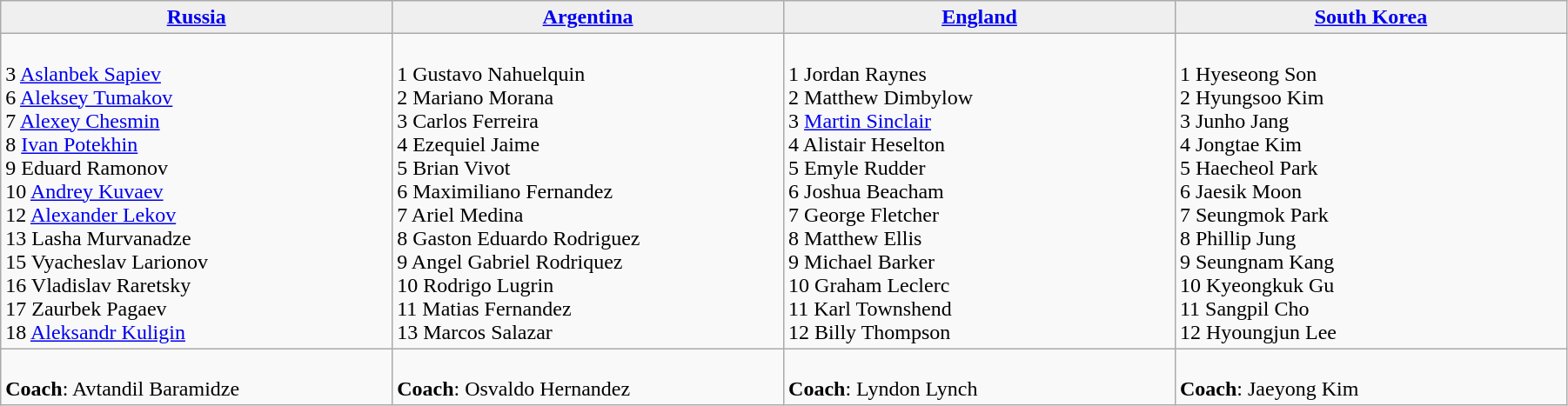<table class="wikitable mw-collapsible mw-collapsed" cellpadding=5 cellspacing=0 style="width:95%">
<tr align=center>
<td bgcolor="#efefef" width="200"><strong> <a href='#'>Russia</a></strong></td>
<td bgcolor="#efefef" width="200"><strong> <a href='#'>Argentina</a></strong></td>
<td bgcolor="#efefef" width="200"><strong> <a href='#'>England</a></strong></td>
<td bgcolor="#efefef" width="200"><strong> <a href='#'>South Korea</a></strong></td>
</tr>
<tr valign=top>
<td><br>3 <a href='#'>Aslanbek Sapiev</a><br>
6 <a href='#'>Aleksey Tumakov</a><br>
7 <a href='#'>Alexey Chesmin</a><br>
8 <a href='#'>Ivan Potekhin</a><br>
9 Eduard Ramonov<br>
10 <a href='#'>Andrey Kuvaev</a><br>
12 <a href='#'>Alexander Lekov</a><br>
13 Lasha Murvanadze<br>
15 Vyacheslav Larionov<br>
16 Vladislav Raretsky<br>
17 Zaurbek Pagaev<br>
18 <a href='#'>Aleksandr Kuligin</a></td>
<td><br>1 Gustavo Nahuelquin<br>
2 Mariano Morana<br>
3 Carlos Ferreira<br>
4 Ezequiel Jaime<br>
5 Brian Vivot<br>
6 Maximiliano Fernandez<br>
7 Ariel Medina<br>
8 Gaston Eduardo Rodriguez<br>
9 Angel Gabriel Rodriquez<br>
10 Rodrigo Lugrin<br>
11 Matias Fernandez<br>
13 Marcos Salazar</td>
<td><br>1 Jordan Raynes<br>
2 Matthew Dimbylow<br>
3 <a href='#'>Martin Sinclair</a><br>
4 Alistair Heselton<br>
5 Emyle Rudder<br>
6 Joshua Beacham<br>
7 George Fletcher<br>
8 Matthew Ellis<br>
9 Michael Barker<br>
10 Graham Leclerc<br>
11 Karl Townshend<br>
12 Billy Thompson</td>
<td><br>1 Hyeseong Son<br>
2 Hyungsoo Kim<br>
3 Junho Jang<br>
4 Jongtae Kim<br>
5 Haecheol Park<br>
6 Jaesik Moon<br>
7 Seungmok Park<br>
8 Phillip Jung<br>
9 Seungnam Kang<br>
10 Kyeongkuk Gu<br>
11 Sangpil Cho<br>
12 Hyoungjun Lee</td>
</tr>
<tr valign=top>
<td><br><strong>Coach</strong>: Avtandil Baramidze</td>
<td><br><strong>Coach</strong>: Osvaldo Hernandez</td>
<td><br><strong>Coach</strong>: Lyndon Lynch</td>
<td><br><strong>Coach</strong>: Jaeyong Kim</td>
</tr>
</table>
